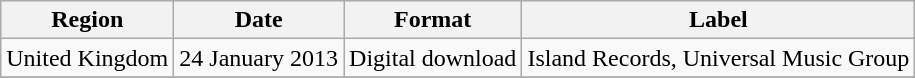<table class=wikitable>
<tr>
<th>Region</th>
<th>Date</th>
<th>Format</th>
<th>Label</th>
</tr>
<tr>
<td>United Kingdom</td>
<td>24 January 2013</td>
<td>Digital download</td>
<td>Island Records, Universal Music Group</td>
</tr>
<tr>
</tr>
</table>
